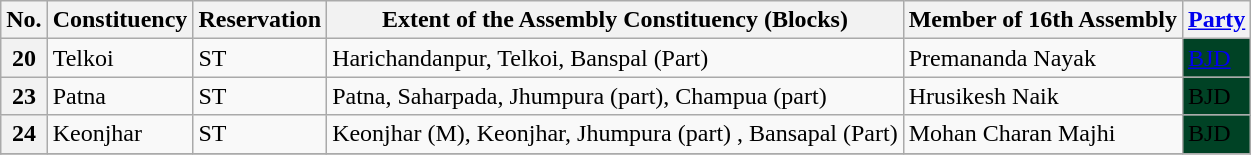<table class="wikitable sortable">
<tr>
<th>No.</th>
<th>Constituency</th>
<th>Reservation</th>
<th>Extent of the Assembly Constituency (Blocks)</th>
<th>Member of 16th Assembly</th>
<th><a href='#'>Party</a></th>
</tr>
<tr>
<th>20</th>
<td>Telkoi</td>
<td>ST</td>
<td>Harichandanpur, Telkoi, Banspal (Part)</td>
<td>Premananda Nayak</td>
<td style="background:#004225;"><a href='#'><span>BJD</span></a></td>
</tr>
<tr>
<th>23</th>
<td>Patna</td>
<td>ST</td>
<td>Patna, Saharpada, Jhumpura (part), Champua (part)</td>
<td>Hrusikesh Naik</td>
<td style="background:#004225;"><span>BJD</span></td>
</tr>
<tr>
<th>24</th>
<td>Keonjhar</td>
<td>ST</td>
<td>Keonjhar (M), Keonjhar, Jhumpura (part) , Bansapal (Part) </td>
<td>Mohan Charan Majhi</td>
<td style="background:#004225;"><span>BJD</span></td>
</tr>
<tr>
</tr>
</table>
